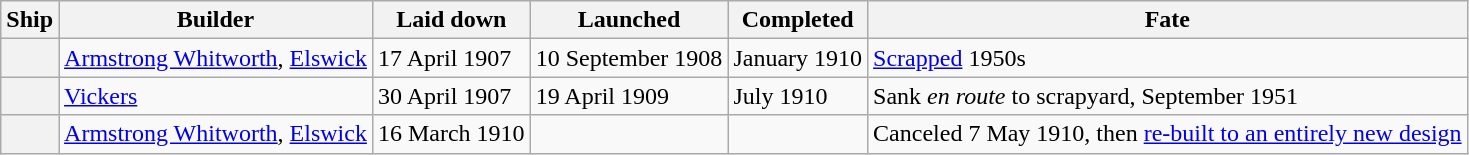<table class="wikitable plainrowheaders">
<tr>
<th scope="col">Ship</th>
<th scope="col">Builder</th>
<th scope="col">Laid down</th>
<th scope="col">Launched</th>
<th scope="col">Completed</th>
<th scope="col">Fate</th>
</tr>
<tr>
<th scope="row"></th>
<td><a href='#'>Armstrong Whitworth</a>, <a href='#'>Elswick</a></td>
<td>17 April 1907</td>
<td>10 September 1908</td>
<td>January 1910</td>
<td><a href='#'>Scrapped</a> 1950s</td>
</tr>
<tr>
<th scope="row"></th>
<td><a href='#'>Vickers</a></td>
<td>30 April 1907</td>
<td>19 April 1909</td>
<td>July 1910</td>
<td>Sank <em>en route</em> to scrapyard, September 1951</td>
</tr>
<tr>
<th scope="row"></th>
<td><a href='#'>Armstrong Whitworth</a>, <a href='#'>Elswick</a></td>
<td>16 March 1910</td>
<td></td>
<td></td>
<td>Canceled 7 May 1910, then <a href='#'>re-built to an entirely new design</a></td>
</tr>
</table>
